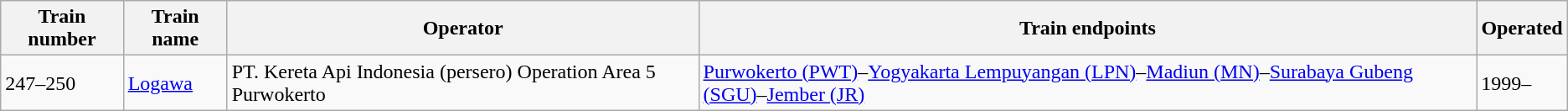<table class="wikitable sortable">
<tr>
<th>Train number</th>
<th>Train name</th>
<th>Operator</th>
<th>Train endpoints</th>
<th>Operated</th>
</tr>
<tr>
<td>247–250</td>
<td><a href='#'>Logawa</a></td>
<td>PT. Kereta Api Indonesia (persero) Operation Area 5 Purwokerto</td>
<td><a href='#'>Purwokerto (PWT)</a>–<a href='#'>Yogyakarta Lempuyangan (LPN)</a>–<a href='#'>Madiun (MN)</a>–<a href='#'>Surabaya Gubeng (SGU)</a>–<a href='#'>Jember (JR)</a></td>
<td>1999–</td>
</tr>
</table>
